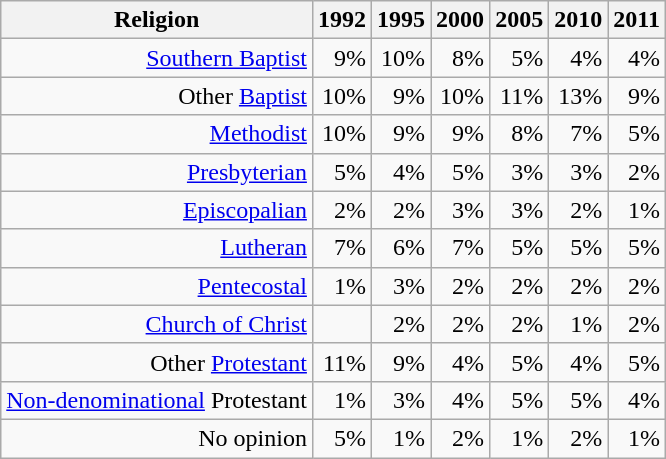<table class="wikitable" style="text-align:right">
<tr>
<th scope="col">Religion</th>
<th scope="col">1992</th>
<th scope="col">1995</th>
<th scope="col">2000</th>
<th scope="col">2005</th>
<th scope="col">2010</th>
<th scope="col">2011</th>
</tr>
<tr>
<td><a href='#'>Southern Baptist</a></td>
<td>9%</td>
<td>10%</td>
<td>8%</td>
<td>5%</td>
<td>4%</td>
<td>4%</td>
</tr>
<tr>
<td>Other <a href='#'>Baptist</a></td>
<td>10%</td>
<td>9%</td>
<td>10%</td>
<td>11%</td>
<td>13%</td>
<td>9%</td>
</tr>
<tr>
<td><a href='#'>Methodist</a></td>
<td>10%</td>
<td>9%</td>
<td>9%</td>
<td>8%</td>
<td>7%</td>
<td>5%</td>
</tr>
<tr>
<td><a href='#'>Presbyterian</a></td>
<td>5%</td>
<td>4%</td>
<td>5%</td>
<td>3%</td>
<td>3%</td>
<td>2%</td>
</tr>
<tr>
<td><a href='#'>Episcopalian</a></td>
<td>2%</td>
<td>2%</td>
<td>3%</td>
<td>3%</td>
<td>2%</td>
<td>1%</td>
</tr>
<tr>
<td><a href='#'>Lutheran</a></td>
<td>7%</td>
<td>6%</td>
<td>7%</td>
<td>5%</td>
<td>5%</td>
<td>5%</td>
</tr>
<tr>
<td><a href='#'>Pentecostal</a></td>
<td>1%</td>
<td>3%</td>
<td>2%</td>
<td>2%</td>
<td>2%</td>
<td>2%</td>
</tr>
<tr>
<td><a href='#'>Church of Christ</a></td>
<td></td>
<td>2%</td>
<td>2%</td>
<td>2%</td>
<td>1%</td>
<td>2%</td>
</tr>
<tr>
<td>Other <a href='#'>Protestant</a></td>
<td>11%</td>
<td>9%</td>
<td>4%</td>
<td>5%</td>
<td>4%</td>
<td>5%</td>
</tr>
<tr>
<td><a href='#'>Non-denominational</a> Protestant</td>
<td>1%</td>
<td>3%</td>
<td>4%</td>
<td>5%</td>
<td>5%</td>
<td>4%</td>
</tr>
<tr>
<td>No opinion</td>
<td>5%</td>
<td>1%</td>
<td>2%</td>
<td>1%</td>
<td>2%</td>
<td>1%</td>
</tr>
</table>
